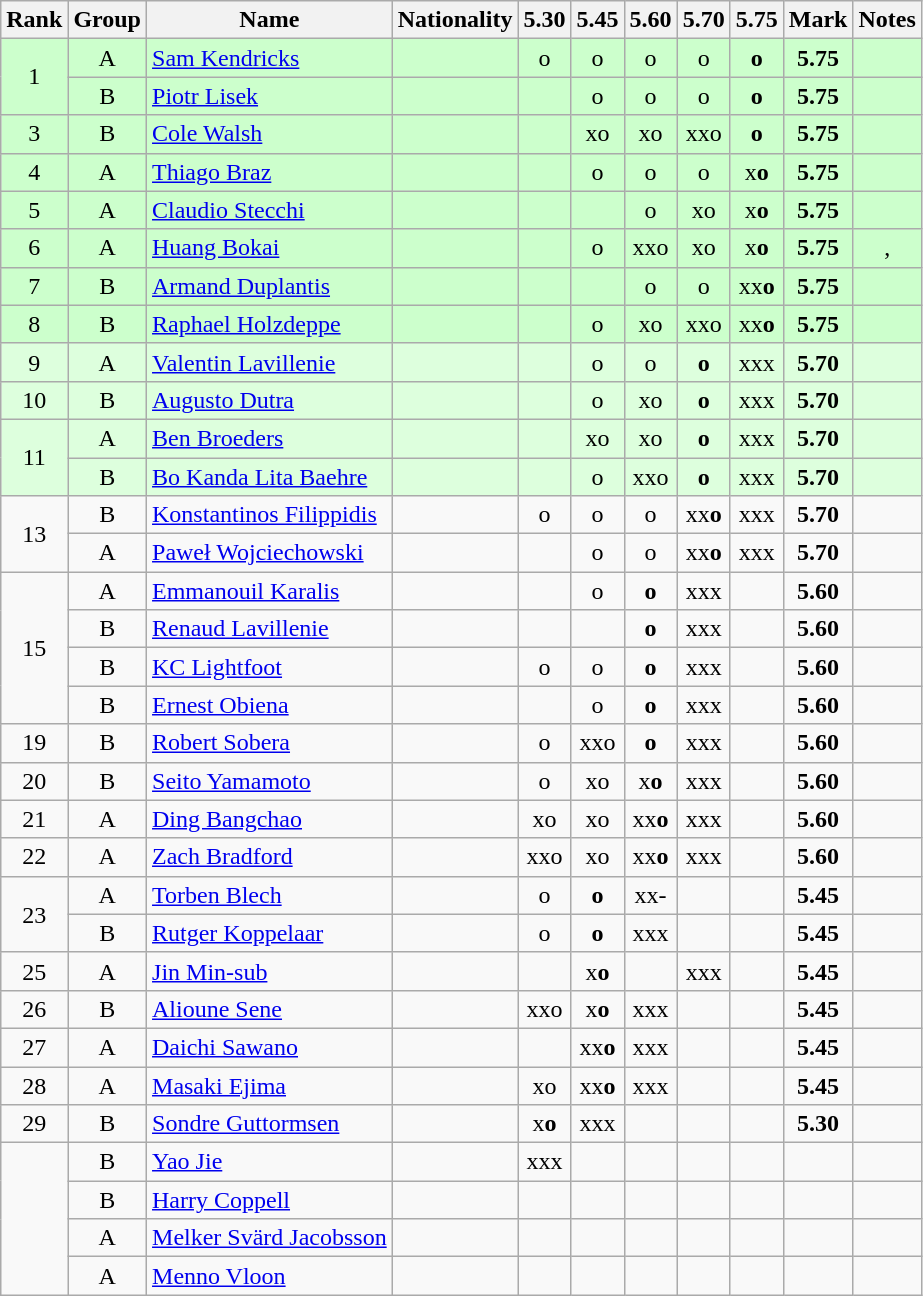<table class="wikitable sortable" style="text-align:center">
<tr>
<th>Rank</th>
<th>Group</th>
<th>Name</th>
<th>Nationality</th>
<th>5.30</th>
<th>5.45</th>
<th>5.60</th>
<th>5.70</th>
<th>5.75</th>
<th>Mark</th>
<th>Notes</th>
</tr>
<tr bgcolor=ccffcc>
<td rowspan=2>1</td>
<td>A</td>
<td align=left><a href='#'>Sam Kendricks</a></td>
<td align=left></td>
<td>o</td>
<td>o</td>
<td>o</td>
<td>o</td>
<td><strong>o</strong></td>
<td><strong>5.75</strong></td>
<td></td>
</tr>
<tr bgcolor=ccffcc>
<td>B</td>
<td align=left><a href='#'>Piotr Lisek</a></td>
<td align=left></td>
<td></td>
<td>o</td>
<td>o</td>
<td>o</td>
<td><strong>o</strong></td>
<td><strong>5.75</strong></td>
<td></td>
</tr>
<tr bgcolor=ccffcc>
<td>3</td>
<td>B</td>
<td align=left><a href='#'>Cole Walsh</a></td>
<td align=left></td>
<td></td>
<td>xo</td>
<td>xo</td>
<td>xxo</td>
<td><strong>o</strong></td>
<td><strong>5.75</strong></td>
<td></td>
</tr>
<tr bgcolor=ccffcc>
<td>4</td>
<td>A</td>
<td align=left><a href='#'>Thiago Braz</a></td>
<td align=left></td>
<td></td>
<td>o</td>
<td>o</td>
<td>o</td>
<td>x<strong>o</strong></td>
<td><strong>5.75</strong></td>
<td></td>
</tr>
<tr bgcolor=ccffcc>
<td>5</td>
<td>A</td>
<td align=left><a href='#'>Claudio Stecchi</a></td>
<td align=left></td>
<td></td>
<td></td>
<td>o</td>
<td>xo</td>
<td>x<strong>o</strong></td>
<td><strong>5.75</strong></td>
<td></td>
</tr>
<tr bgcolor=ccffcc>
<td>6</td>
<td>A</td>
<td align=left><a href='#'>Huang Bokai</a></td>
<td align=left></td>
<td></td>
<td>o</td>
<td>xxo</td>
<td>xo</td>
<td>x<strong>o</strong></td>
<td><strong>5.75</strong></td>
<td>, </td>
</tr>
<tr bgcolor=ccffcc>
<td>7</td>
<td>B</td>
<td align=left><a href='#'>Armand Duplantis</a></td>
<td align=left></td>
<td></td>
<td></td>
<td>o</td>
<td>o</td>
<td>xx<strong>o</strong></td>
<td><strong>5.75</strong></td>
<td></td>
</tr>
<tr bgcolor=ccffcc>
<td>8</td>
<td>B</td>
<td align=left><a href='#'>Raphael Holzdeppe</a></td>
<td align=left></td>
<td></td>
<td>o</td>
<td>xo</td>
<td>xxo</td>
<td>xx<strong>o</strong></td>
<td><strong>5.75</strong></td>
<td></td>
</tr>
<tr bgcolor=ddffdd>
<td>9</td>
<td>A</td>
<td align=left><a href='#'>Valentin Lavillenie</a></td>
<td align=left></td>
<td></td>
<td>o</td>
<td>o</td>
<td><strong>o</strong></td>
<td>xxx</td>
<td><strong>5.70</strong></td>
<td></td>
</tr>
<tr bgcolor=ddffdd>
<td>10</td>
<td>B</td>
<td align=left><a href='#'>Augusto Dutra</a></td>
<td align=left></td>
<td></td>
<td>o</td>
<td>xo</td>
<td><strong>o</strong></td>
<td>xxx</td>
<td><strong>5.70</strong></td>
<td></td>
</tr>
<tr bgcolor=ddffdd>
<td rowspan=2>11</td>
<td>A</td>
<td align=left><a href='#'>Ben Broeders</a></td>
<td align=left></td>
<td></td>
<td>xo</td>
<td>xo</td>
<td><strong>o</strong></td>
<td>xxx</td>
<td><strong>5.70</strong></td>
<td></td>
</tr>
<tr bgcolor=ddffdd>
<td>B</td>
<td align=left><a href='#'>Bo Kanda Lita Baehre</a></td>
<td align=left></td>
<td></td>
<td>o</td>
<td>xxo</td>
<td><strong>o</strong></td>
<td>xxx</td>
<td><strong>5.70</strong></td>
<td></td>
</tr>
<tr>
<td rowspan=2>13</td>
<td>B</td>
<td align=left><a href='#'>Konstantinos Filippidis</a></td>
<td align=left></td>
<td>o</td>
<td>o</td>
<td>o</td>
<td>xx<strong>o</strong></td>
<td>xxx</td>
<td><strong>5.70</strong></td>
<td></td>
</tr>
<tr>
<td>A</td>
<td align=left><a href='#'>Paweł Wojciechowski</a></td>
<td align=left></td>
<td></td>
<td>o</td>
<td>o</td>
<td>xx<strong>o</strong></td>
<td>xxx</td>
<td><strong>5.70</strong></td>
<td></td>
</tr>
<tr>
<td rowspan=4>15</td>
<td>A</td>
<td align=left><a href='#'>Emmanouil Karalis</a></td>
<td align=left></td>
<td></td>
<td>o</td>
<td><strong>o</strong></td>
<td>xxx</td>
<td></td>
<td><strong>5.60</strong></td>
<td></td>
</tr>
<tr>
<td>B</td>
<td align=left><a href='#'>Renaud Lavillenie</a></td>
<td align=left></td>
<td></td>
<td></td>
<td><strong>o</strong></td>
<td>xxx</td>
<td></td>
<td><strong>5.60</strong></td>
<td></td>
</tr>
<tr>
<td>B</td>
<td align=left><a href='#'>KC Lightfoot</a></td>
<td align=left></td>
<td>o</td>
<td>o</td>
<td><strong>o</strong></td>
<td>xxx</td>
<td></td>
<td><strong>5.60</strong></td>
<td></td>
</tr>
<tr>
<td>B</td>
<td align=left><a href='#'>Ernest Obiena</a></td>
<td align=left></td>
<td></td>
<td>o</td>
<td><strong>o</strong></td>
<td>xxx</td>
<td></td>
<td><strong>5.60</strong></td>
<td></td>
</tr>
<tr>
<td>19</td>
<td>B</td>
<td align=left><a href='#'>Robert Sobera</a></td>
<td align=left></td>
<td>o</td>
<td>xxo</td>
<td><strong>o</strong></td>
<td>xxx</td>
<td></td>
<td><strong>5.60</strong></td>
<td></td>
</tr>
<tr>
<td>20</td>
<td>B</td>
<td align=left><a href='#'>Seito Yamamoto</a></td>
<td align=left></td>
<td>o</td>
<td>xo</td>
<td>x<strong>o</strong></td>
<td>xxx</td>
<td></td>
<td><strong>5.60</strong></td>
<td></td>
</tr>
<tr>
<td>21</td>
<td>A</td>
<td align=left><a href='#'>Ding Bangchao</a></td>
<td align=left></td>
<td>xo</td>
<td>xo</td>
<td>xx<strong>o</strong></td>
<td>xxx</td>
<td></td>
<td><strong>5.60</strong></td>
<td></td>
</tr>
<tr>
<td>22</td>
<td>A</td>
<td align=left><a href='#'>Zach Bradford</a></td>
<td align=left></td>
<td>xxo</td>
<td>xo</td>
<td>xx<strong>o</strong></td>
<td>xxx</td>
<td></td>
<td><strong>5.60</strong></td>
<td></td>
</tr>
<tr>
<td rowspan=2>23</td>
<td>A</td>
<td align=left><a href='#'>Torben Blech</a></td>
<td align=left></td>
<td>o</td>
<td><strong>o</strong></td>
<td>xx-</td>
<td></td>
<td></td>
<td><strong>5.45</strong></td>
<td></td>
</tr>
<tr>
<td>B</td>
<td align=left><a href='#'>Rutger Koppelaar</a></td>
<td align=left></td>
<td>o</td>
<td><strong>o</strong></td>
<td>xxx</td>
<td></td>
<td></td>
<td><strong>5.45</strong></td>
<td></td>
</tr>
<tr>
<td>25</td>
<td>A</td>
<td align=left><a href='#'>Jin Min-sub</a></td>
<td align=left></td>
<td></td>
<td>x<strong>o</strong></td>
<td></td>
<td>xxx</td>
<td></td>
<td><strong>5.45</strong></td>
<td></td>
</tr>
<tr>
<td>26</td>
<td>B</td>
<td align=left><a href='#'>Alioune Sene</a></td>
<td align=left></td>
<td>xxo</td>
<td>x<strong>o</strong></td>
<td>xxx</td>
<td></td>
<td></td>
<td><strong>5.45</strong></td>
<td></td>
</tr>
<tr>
<td>27</td>
<td>A</td>
<td align=left><a href='#'>Daichi Sawano</a></td>
<td align=left></td>
<td></td>
<td>xx<strong>o</strong></td>
<td>xxx</td>
<td></td>
<td></td>
<td><strong>5.45</strong></td>
<td></td>
</tr>
<tr>
<td>28</td>
<td>A</td>
<td align=left><a href='#'>Masaki Ejima</a></td>
<td align=left></td>
<td>xo</td>
<td>xx<strong>o</strong></td>
<td>xxx</td>
<td></td>
<td></td>
<td><strong>5.45</strong></td>
<td></td>
</tr>
<tr>
<td>29</td>
<td>B</td>
<td align=left><a href='#'>Sondre Guttormsen</a></td>
<td align=left></td>
<td>x<strong>o</strong></td>
<td>xxx</td>
<td></td>
<td></td>
<td></td>
<td><strong>5.30</strong></td>
<td></td>
</tr>
<tr>
<td rowspan=4></td>
<td>B</td>
<td align=left><a href='#'>Yao Jie</a></td>
<td align=left></td>
<td>xxx</td>
<td></td>
<td></td>
<td></td>
<td></td>
<td><strong></strong></td>
<td></td>
</tr>
<tr>
<td>B</td>
<td align=left><a href='#'>Harry Coppell</a></td>
<td align=left></td>
<td></td>
<td></td>
<td></td>
<td></td>
<td></td>
<td></td>
<td></td>
</tr>
<tr>
<td>A</td>
<td align=left><a href='#'>Melker Svärd Jacobsson</a></td>
<td align=left></td>
<td></td>
<td></td>
<td></td>
<td></td>
<td></td>
<td></td>
<td></td>
</tr>
<tr>
<td>A</td>
<td align=left><a href='#'>Menno Vloon</a></td>
<td align=left></td>
<td></td>
<td></td>
<td></td>
<td></td>
<td></td>
<td></td>
<td></td>
</tr>
</table>
